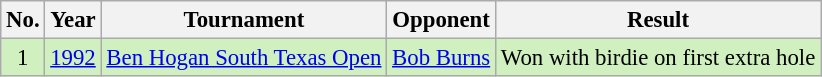<table class="wikitable" style="font-size:95%;">
<tr>
<th>No.</th>
<th>Year</th>
<th>Tournament</th>
<th>Opponent</th>
<th>Result</th>
</tr>
<tr style="background:#D0F0C0;">
<td align=center>1</td>
<td><a href='#'>1992</a></td>
<td><a href='#'>Ben Hogan South Texas Open</a></td>
<td> <a href='#'>Bob Burns</a></td>
<td>Won with birdie on first extra hole</td>
</tr>
</table>
